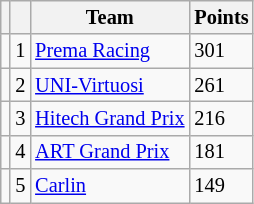<table class="wikitable" style="font-size: 85%;">
<tr>
<th></th>
<th></th>
<th>Team</th>
<th>Points</th>
</tr>
<tr>
<td align="left"></td>
<td align="center">1</td>
<td> <a href='#'>Prema Racing</a></td>
<td>301</td>
</tr>
<tr>
<td align="left"></td>
<td align="center">2</td>
<td> <a href='#'>UNI-Virtuosi</a></td>
<td>261</td>
</tr>
<tr>
<td align="left"></td>
<td align="center">3</td>
<td> <a href='#'>Hitech Grand Prix</a></td>
<td>216</td>
</tr>
<tr>
<td align="left"></td>
<td align="center">4</td>
<td> <a href='#'>ART Grand Prix</a></td>
<td>181</td>
</tr>
<tr>
<td align="left"></td>
<td align="center">5</td>
<td> <a href='#'>Carlin</a></td>
<td>149</td>
</tr>
</table>
